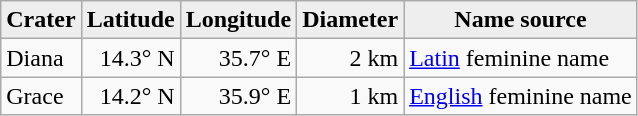<table class="wikitable">
<tr>
<th style="background:#eeeeee;">Crater</th>
<th style="background:#eeeeee;">Latitude</th>
<th style="background:#eeeeee;">Longitude</th>
<th style="background:#eeeeee;">Diameter</th>
<th style="background:#eeeeee;">Name source</th>
</tr>
<tr>
<td>Diana</td>
<td align="right">14.3° N</td>
<td align="right">35.7° E</td>
<td align="right">2 km</td>
<td><a href='#'>Latin</a> feminine name</td>
</tr>
<tr>
<td>Grace</td>
<td align="right">14.2° N</td>
<td align="right">35.9° E</td>
<td align="right">1 km</td>
<td><a href='#'>English</a> feminine name</td>
</tr>
</table>
